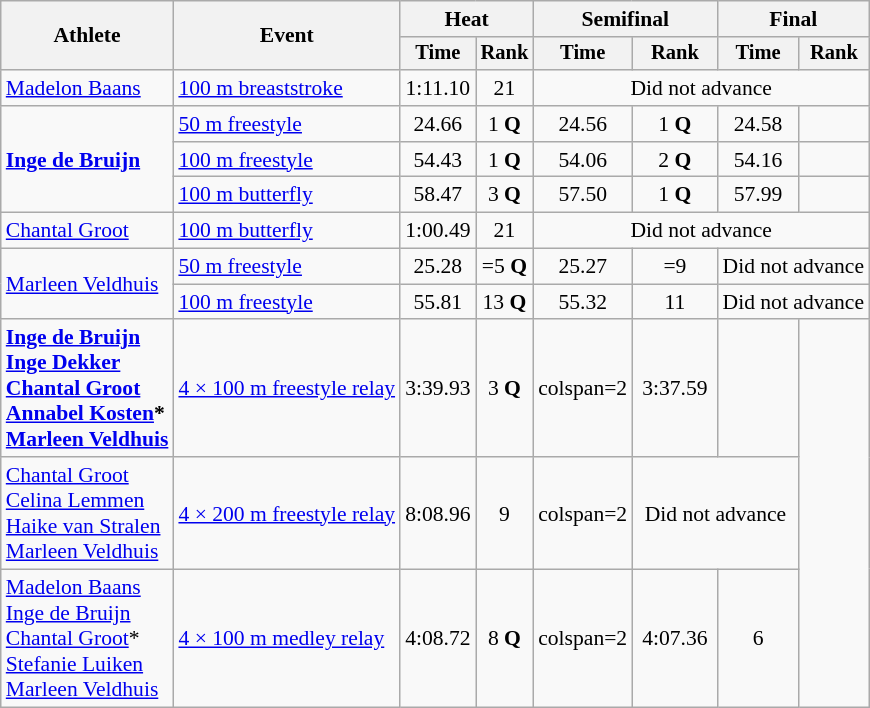<table class=wikitable style="font-size:90%">
<tr>
<th rowspan="2">Athlete</th>
<th rowspan="2">Event</th>
<th colspan="2">Heat</th>
<th colspan="2">Semifinal</th>
<th colspan="2">Final</th>
</tr>
<tr style="font-size:95%">
<th>Time</th>
<th>Rank</th>
<th>Time</th>
<th>Rank</th>
<th>Time</th>
<th>Rank</th>
</tr>
<tr align=center>
<td align=left><a href='#'>Madelon Baans</a></td>
<td align=left><a href='#'>100 m breaststroke</a></td>
<td>1:11.10</td>
<td>21</td>
<td colspan=4>Did not advance</td>
</tr>
<tr align=center>
<td align=left rowspan=3><strong><a href='#'>Inge de Bruijn</a></strong></td>
<td align=left><a href='#'>50 m freestyle</a></td>
<td>24.66</td>
<td>1 <strong>Q</strong></td>
<td>24.56</td>
<td>1 <strong>Q</strong></td>
<td>24.58</td>
<td></td>
</tr>
<tr align=center>
<td align=left><a href='#'>100 m freestyle</a></td>
<td>54.43</td>
<td>1 <strong>Q</strong></td>
<td>54.06</td>
<td>2 <strong>Q</strong></td>
<td>54.16</td>
<td></td>
</tr>
<tr align=center>
<td align=left><a href='#'>100 m butterfly</a></td>
<td>58.47</td>
<td>3 <strong>Q</strong></td>
<td>57.50</td>
<td>1 <strong>Q</strong></td>
<td>57.99</td>
<td></td>
</tr>
<tr align=center>
<td align=left><a href='#'>Chantal Groot</a></td>
<td align=left><a href='#'>100 m butterfly</a></td>
<td>1:00.49</td>
<td>21</td>
<td colspan=4>Did not advance</td>
</tr>
<tr align=center>
<td align=left rowspan=2><a href='#'>Marleen Veldhuis</a></td>
<td align=left><a href='#'>50 m freestyle</a></td>
<td>25.28</td>
<td>=5 <strong>Q</strong></td>
<td>25.27</td>
<td>=9</td>
<td colspan=2>Did not advance</td>
</tr>
<tr align=center>
<td align=left><a href='#'>100 m freestyle</a></td>
<td>55.81</td>
<td>13 <strong>Q</strong></td>
<td>55.32</td>
<td>11</td>
<td colspan=2>Did not advance</td>
</tr>
<tr align=center>
<td align=left><strong><a href='#'>Inge de Bruijn</a><br><a href='#'>Inge Dekker</a><br><a href='#'>Chantal Groot</a><br><a href='#'>Annabel Kosten</a>*<br><a href='#'>Marleen Veldhuis</a></strong></td>
<td align=left><a href='#'>4 × 100 m freestyle relay</a></td>
<td>3:39.93</td>
<td>3 <strong>Q</strong></td>
<td>colspan=2 </td>
<td>3:37.59</td>
<td></td>
</tr>
<tr align=center>
<td align=left><a href='#'>Chantal Groot</a><br><a href='#'>Celina Lemmen</a><br><a href='#'>Haike van Stralen</a><br><a href='#'>Marleen Veldhuis</a></td>
<td align=left><a href='#'>4 × 200 m freestyle relay</a></td>
<td>8:08.96</td>
<td>9</td>
<td>colspan=2 </td>
<td colspan=2>Did not advance</td>
</tr>
<tr align=center>
<td align=left><a href='#'>Madelon Baans</a><br><a href='#'>Inge de Bruijn</a><br><a href='#'>Chantal Groot</a>*<br><a href='#'>Stefanie Luiken</a><br><a href='#'>Marleen Veldhuis</a></td>
<td align=left><a href='#'>4 × 100 m medley relay</a></td>
<td>4:08.72</td>
<td>8 <strong>Q</strong></td>
<td>colspan=2 </td>
<td>4:07.36</td>
<td>6</td>
</tr>
</table>
